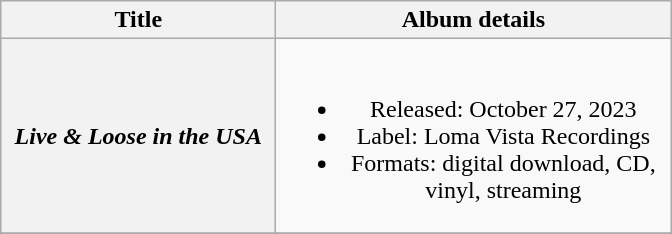<table class="wikitable plainrowheaders" style="text-align:center;">
<tr>
<th scope="col" style="width:11em;">Title</th>
<th scope="col" style="width:16em;">Album details</th>
</tr>
<tr>
<th scope="row"><em>Live & Loose in the USA</em></th>
<td><br><ul><li>Released: October 27, 2023</li><li>Label: Loma Vista Recordings</li><li>Formats: digital download, CD, vinyl, streaming</li></ul></td>
</tr>
<tr>
</tr>
</table>
